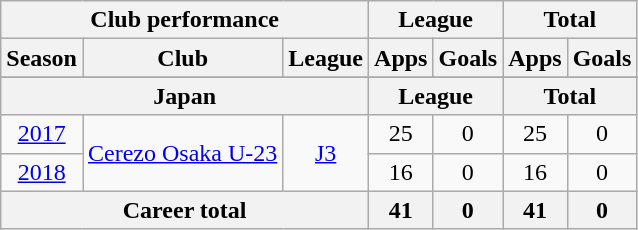<table class="wikitable" style="text-align:center">
<tr>
<th colspan=3>Club performance</th>
<th colspan=2>League</th>
<th colspan=2>Total</th>
</tr>
<tr>
<th>Season</th>
<th>Club</th>
<th>League</th>
<th>Apps</th>
<th>Goals</th>
<th>Apps</th>
<th>Goals</th>
</tr>
<tr>
</tr>
<tr>
<th colspan=3>Japan</th>
<th colspan=2>League</th>
<th colspan=2>Total</th>
</tr>
<tr>
<td><a href='#'>2017</a></td>
<td rowspan=2><a href='#'>Cerezo Osaka U-23</a></td>
<td rowspan=2><a href='#'>J3</a></td>
<td>25</td>
<td>0</td>
<td>25</td>
<td>0</td>
</tr>
<tr>
<td><a href='#'>2018</a></td>
<td>16</td>
<td>0</td>
<td>16</td>
<td>0</td>
</tr>
<tr>
<th colspan=3>Career total</th>
<th>41</th>
<th>0</th>
<th>41</th>
<th>0</th>
</tr>
</table>
